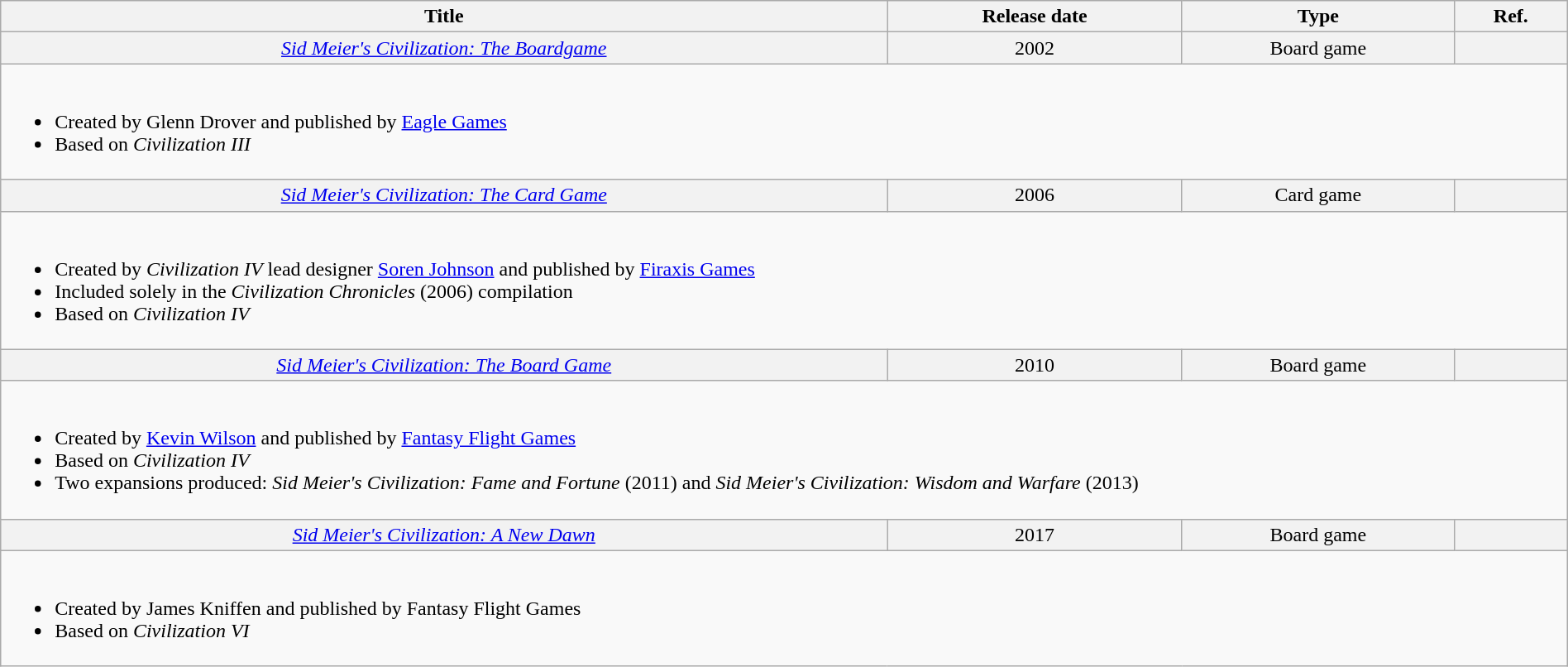<table class="wikitable" width="100%">
<tr>
<th scope="col">Title</th>
<th scope="col">Release date</th>
<th scope="col">Type</th>
<th scope="col" class="unsortable">Ref.</th>
</tr>
<tr bgcolor="#F2F2F2" align="center">
<th scope="row" style="font-weight:normal;"><em><a href='#'>Sid Meier's Civilization: The Boardgame</a></em></th>
<td>2002</td>
<td>Board game</td>
<td></td>
</tr>
<tr>
<td colspan="4"><br><ul><li>Created by Glenn Drover and published by <a href='#'>Eagle Games</a></li><li>Based on <em>Civilization III</em></li></ul></td>
</tr>
<tr bgcolor="#F2F2F2" align="center">
<th scope="row" style="font-weight:normal;"><em><a href='#'>Sid Meier's Civilization: The Card Game</a></em></th>
<td>2006</td>
<td>Card game</td>
<td></td>
</tr>
<tr>
<td colspan="4"><br><ul><li>Created by <em>Civilization IV</em> lead designer <a href='#'>Soren Johnson</a> and published by <a href='#'>Firaxis Games</a></li><li>Included solely in the <em>Civilization Chronicles</em> (2006) compilation</li><li>Based on <em>Civilization IV</em></li></ul></td>
</tr>
<tr bgcolor="#F2F2F2" align="center">
<th scope="row" style="font-weight:normal;"><em><a href='#'>Sid Meier's Civilization: The Board Game</a></em></th>
<td>2010</td>
<td>Board game</td>
<td></td>
</tr>
<tr>
<td colspan="4"><br><ul><li>Created by <a href='#'>Kevin Wilson</a> and published by <a href='#'>Fantasy Flight Games</a></li><li>Based on <em>Civilization IV</em></li><li>Two expansions produced: <em>Sid Meier's Civilization: Fame and Fortune</em> (2011) and <em>Sid Meier's Civilization: Wisdom and Warfare</em> (2013)</li></ul></td>
</tr>
<tr bgcolor="#F2F2F2" align="center">
<th scope="row" style="font-weight:normal;"><em><a href='#'>Sid Meier's Civilization: A New Dawn</a></em></th>
<td>2017</td>
<td>Board game</td>
<td></td>
</tr>
<tr>
<td colspan="4"><br><ul><li>Created by James Kniffen and published by Fantasy Flight Games</li><li>Based on <em>Civilization VI</em></li></ul></td>
</tr>
</table>
